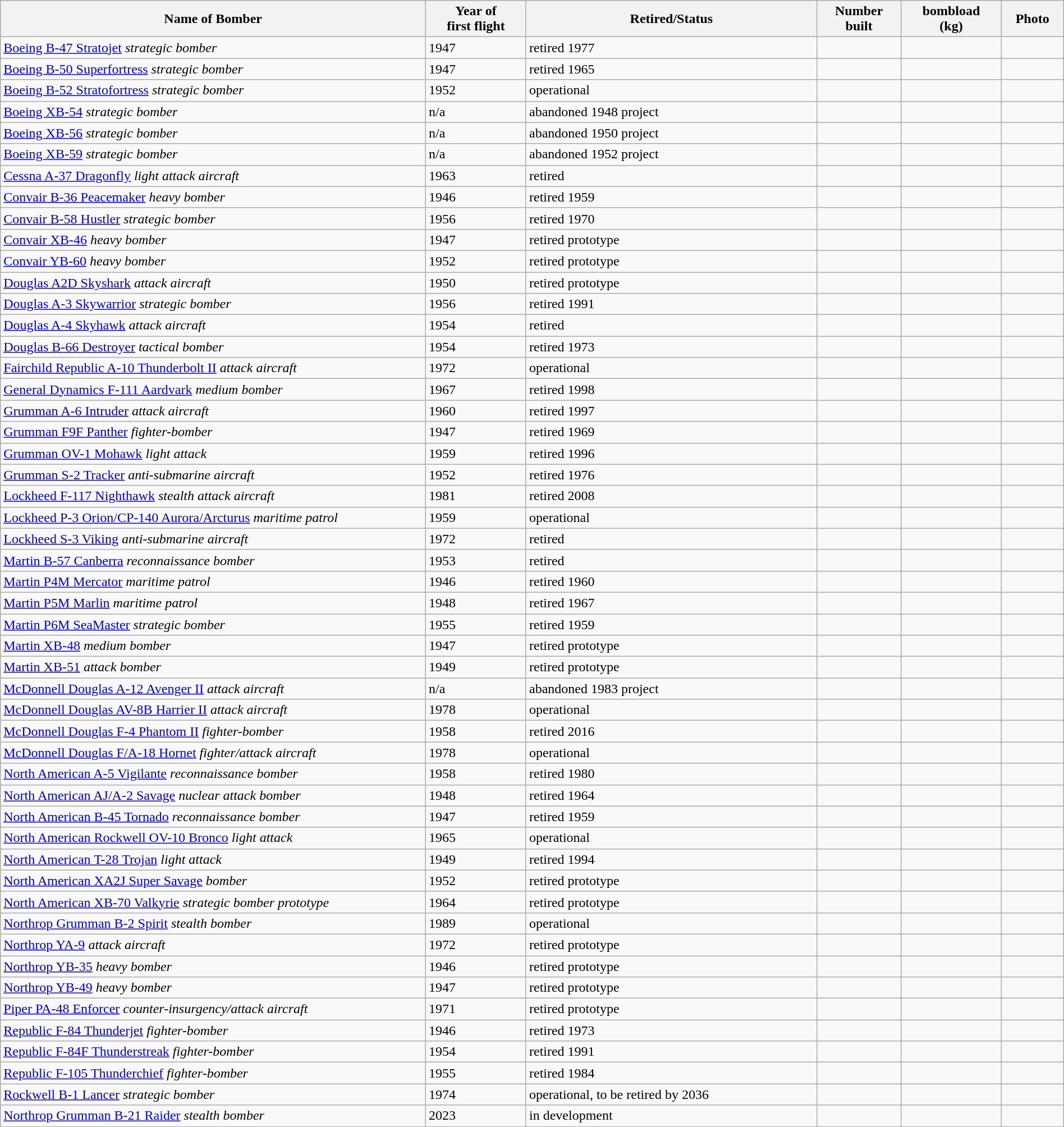<table class="wikitable sortable" style="width:100%">
<tr>
<th width=40%>Name of Bomber</th>
<th>Year of<br>first flight</th>
<th>Retired/Status</th>
<th>Number<br>built</th>
<th>bombload<br>(kg)</th>
<th class="unsortable">Photo</th>
</tr>
<tr>
<td><a href='#'>Boeing B-47 Stratojet</a> <em>strategic bomber</em></td>
<td>1947</td>
<td>retired 1977</td>
<td></td>
<td></td>
<td></td>
</tr>
<tr>
<td><a href='#'>Boeing B-50 Superfortress</a> <em>strategic bomber</em></td>
<td>1947</td>
<td>retired 1965</td>
<td></td>
<td></td>
<td></td>
</tr>
<tr>
<td><a href='#'>Boeing B-52 Stratofortress</a> <em>strategic bomber</em></td>
<td>1952</td>
<td>operational</td>
<td></td>
<td></td>
<td></td>
</tr>
<tr>
<td><a href='#'>Boeing XB-54</a> <em>strategic bomber</em></td>
<td>n/a</td>
<td>abandoned 1948 project</td>
<td></td>
<td></td>
</tr>
<tr>
<td><a href='#'>Boeing XB-56</a> <em>strategic bomber</em></td>
<td>n/a</td>
<td>abandoned 1950 project</td>
<td></td>
<td></td>
<td></td>
</tr>
<tr>
<td><a href='#'>Boeing XB-59</a> <em>strategic bomber</em></td>
<td>n/a</td>
<td>abandoned 1952 project</td>
<td></td>
<td></td>
<td></td>
</tr>
<tr>
<td><a href='#'>Cessna A-37 Dragonfly</a> <em>light attack aircraft</em></td>
<td>1963</td>
<td>retired</td>
<td></td>
<td></td>
<td></td>
</tr>
<tr>
<td><a href='#'>Convair B-36 Peacemaker</a> <em>heavy bomber</em></td>
<td>1946</td>
<td>retired 1959</td>
<td></td>
<td></td>
<td></td>
</tr>
<tr>
<td><a href='#'>Convair B-58 Hustler</a> <em>strategic bomber</em></td>
<td>1956</td>
<td>retired 1970</td>
<td></td>
<td></td>
<td></td>
</tr>
<tr>
<td><a href='#'>Convair XB-46</a> <em>heavy bomber</em></td>
<td>1947</td>
<td>retired prototype</td>
<td></td>
<td></td>
<td></td>
</tr>
<tr>
<td><a href='#'>Convair YB-60</a> <em>heavy bomber</em></td>
<td>1952</td>
<td>retired prototype</td>
<td></td>
<td></td>
<td></td>
</tr>
<tr>
<td><a href='#'>Douglas A2D Skyshark</a> <em>attack aircraft</em></td>
<td>1950</td>
<td>retired prototype</td>
<td></td>
<td></td>
<td></td>
</tr>
<tr>
<td><a href='#'>Douglas A-3 Skywarrior</a> <em>strategic bomber</em></td>
<td>1956</td>
<td>retired 1991</td>
<td></td>
<td></td>
<td></td>
</tr>
<tr>
<td><a href='#'>Douglas A-4 Skyhawk</a> <em>attack aircraft</em></td>
<td>1954</td>
<td>retired</td>
<td></td>
<td></td>
<td></td>
</tr>
<tr>
<td><a href='#'>Douglas B-66 Destroyer</a> <em>tactical bomber</em></td>
<td>1954</td>
<td>retired 1973</td>
<td></td>
<td></td>
<td></td>
</tr>
<tr>
<td><a href='#'>Fairchild Republic A-10 Thunderbolt II</a> <em>attack aircraft</em></td>
<td>1972</td>
<td>operational</td>
<td></td>
<td></td>
<td></td>
</tr>
<tr>
<td><a href='#'>General Dynamics F-111 Aardvark</a> <em>medium bomber</em></td>
<td>1967</td>
<td>retired 1998</td>
<td></td>
<td></td>
<td></td>
</tr>
<tr>
<td><a href='#'>Grumman A-6 Intruder</a> <em>attack aircraft</em></td>
<td>1960</td>
<td>retired 1997</td>
<td></td>
<td></td>
<td></td>
</tr>
<tr>
<td><a href='#'>Grumman F9F Panther</a> <em>fighter-bomber</em></td>
<td>1947</td>
<td>retired 1969</td>
<td></td>
<td></td>
<td></td>
</tr>
<tr>
<td><a href='#'>Grumman OV-1 Mohawk</a> <em>light attack</em></td>
<td>1959</td>
<td>retired 1996</td>
<td></td>
<td></td>
<td></td>
</tr>
<tr>
<td><a href='#'>Grumman S-2 Tracker</a> <em>anti-submarine aircraft</em></td>
<td>1952</td>
<td>retired 1976</td>
<td></td>
<td></td>
<td></td>
</tr>
<tr>
<td><a href='#'>Lockheed F-117 Nighthawk</a> <em>stealth attack aircraft</em></td>
<td>1981</td>
<td>retired 2008</td>
<td></td>
<td></td>
<td></td>
</tr>
<tr>
<td><a href='#'>Lockheed P-3 Orion/CP-140 Aurora/Arcturus</a> <em>maritime patrol</em></td>
<td>1959</td>
<td>operational</td>
<td></td>
<td></td>
<td></td>
</tr>
<tr>
<td><a href='#'>Lockheed S-3 Viking</a> <em>anti-submarine aircraft</em></td>
<td>1972</td>
<td>retired</td>
<td></td>
<td></td>
<td></td>
</tr>
<tr>
<td><a href='#'>Martin B-57 Canberra</a> <em>reconnaissance bomber</em></td>
<td>1953</td>
<td>retired</td>
<td></td>
<td></td>
<td></td>
</tr>
<tr>
<td><a href='#'>Martin P4M Mercator</a> <em>maritime patrol</em></td>
<td>1946</td>
<td>retired 1960</td>
<td></td>
<td></td>
<td></td>
</tr>
<tr>
<td><a href='#'>Martin P5M Marlin</a> <em>maritime patrol</em></td>
<td>1948</td>
<td>retired 1967</td>
<td></td>
<td></td>
<td></td>
</tr>
<tr>
<td><a href='#'>Martin P6M SeaMaster</a> <em>strategic bomber</em></td>
<td>1955</td>
<td>retired 1959</td>
<td></td>
<td></td>
<td></td>
</tr>
<tr>
<td><a href='#'>Martin XB-48</a> <em>medium bomber</em></td>
<td>1947</td>
<td>retired prototype</td>
<td></td>
<td></td>
<td></td>
</tr>
<tr>
<td><a href='#'>Martin XB-51</a> <em>attack bomber</em></td>
<td>1949</td>
<td>retired prototype</td>
<td></td>
<td></td>
<td></td>
</tr>
<tr>
<td><a href='#'>McDonnell Douglas A-12 Avenger II</a> <em>attack aircraft</em></td>
<td>n/a</td>
<td>abandoned 1983 project</td>
<td></td>
<td></td>
<td></td>
</tr>
<tr>
<td><a href='#'>McDonnell Douglas AV-8B Harrier II</a> <em>attack aircraft</em></td>
<td>1978</td>
<td>operational</td>
<td></td>
<td></td>
<td></td>
</tr>
<tr>
<td><a href='#'>McDonnell Douglas F-4 Phantom II</a> <em>fighter-bomber</em></td>
<td>1958</td>
<td>retired 2016</td>
<td></td>
<td></td>
<td></td>
</tr>
<tr>
<td><a href='#'>McDonnell Douglas F/A-18 Hornet</a> <em>fighter/attack aircraft</em></td>
<td>1978</td>
<td>operational</td>
<td></td>
<td></td>
<td></td>
</tr>
<tr>
<td><a href='#'>North American A-5 Vigilante</a> <em>reconnaissance bomber</em></td>
<td>1958</td>
<td>retired 1980</td>
<td></td>
<td></td>
<td></td>
</tr>
<tr>
<td><a href='#'>North American AJ/A-2 Savage</a> <em>nuclear attack bomber</em></td>
<td>1948</td>
<td>retired 1964</td>
<td></td>
<td></td>
<td></td>
</tr>
<tr>
<td><a href='#'>North American B-45 Tornado</a> <em>reconnaissance bomber</em></td>
<td>1947</td>
<td>retired 1959</td>
<td></td>
<td></td>
<td></td>
</tr>
<tr>
<td><a href='#'>North American Rockwell OV-10 Bronco</a> <em>light attack</em></td>
<td>1965</td>
<td>operational</td>
<td></td>
<td></td>
<td></td>
</tr>
<tr>
<td><a href='#'>North American T-28 Trojan</a> <em>light attack</em></td>
<td>1949</td>
<td>retired 1994</td>
<td></td>
<td></td>
<td></td>
</tr>
<tr>
<td><a href='#'>North American XA2J Super Savage</a> <em> bomber</em></td>
<td>1952</td>
<td>retired prototype</td>
<td></td>
<td></td>
<td></td>
</tr>
<tr>
<td><a href='#'>North American XB-70 Valkyrie</a> <em>strategic bomber prototype</em></td>
<td>1964</td>
<td>retired prototype</td>
<td></td>
<td></td>
<td></td>
</tr>
<tr>
<td><a href='#'>Northrop Grumman B-2 Spirit</a> <em>stealth bomber</em></td>
<td>1989</td>
<td>operational</td>
<td></td>
<td></td>
<td></td>
</tr>
<tr>
<td><a href='#'>Northrop YA-9</a> <em>attack aircraft</em></td>
<td>1972</td>
<td>retired prototype</td>
<td></td>
<td></td>
<td></td>
</tr>
<tr>
<td><a href='#'>Northrop YB-35</a> <em>heavy bomber</em></td>
<td>1946</td>
<td>retired prototype</td>
<td></td>
<td></td>
<td></td>
</tr>
<tr>
<td><a href='#'>Northrop YB-49</a> <em>heavy bomber</em></td>
<td>1947</td>
<td>retired prototype</td>
<td></td>
<td></td>
<td></td>
</tr>
<tr>
<td><a href='#'>Piper PA-48 Enforcer</a> <em>counter-insurgency/attack aircraft</em></td>
<td>1971</td>
<td>retired prototype</td>
<td></td>
<td></td>
<td></td>
</tr>
<tr>
<td><a href='#'>Republic F-84 Thunderjet</a> <em>fighter-bomber</em></td>
<td>1946</td>
<td>retired 1973</td>
<td></td>
<td></td>
<td></td>
</tr>
<tr>
<td><a href='#'>Republic F-84F Thunderstreak</a> <em>fighter-bomber</em></td>
<td>1954</td>
<td>retired 1991</td>
<td></td>
<td></td>
<td></td>
</tr>
<tr>
<td><a href='#'>Republic F-105 Thunderchief</a> <em>fighter-bomber</em></td>
<td>1955</td>
<td>retired 1984</td>
<td></td>
<td></td>
<td></td>
</tr>
<tr>
<td><a href='#'>Rockwell B-1 Lancer</a> <em>strategic bomber</em></td>
<td>1974</td>
<td>operational, to be retired by 2036</td>
<td></td>
<td></td>
<td></td>
</tr>
<tr>
<td><a href='#'>Northrop Grumman B-21 Raider</a> <em>stealth bomber</em></td>
<td>2023</td>
<td>in development</td>
<td></td>
<td></td>
<td></td>
</tr>
<tr>
</tr>
</table>
